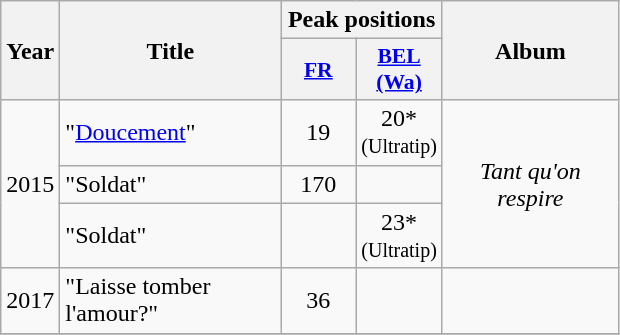<table class="wikitable">
<tr>
<th rowspan="2" style="text-align:center; width:10px;">Year</th>
<th rowspan="2" style="text-align:center; width:140px;">Title</th>
<th colspan="2" style="text-align:center; width:20px;">Peak positions</th>
<th rowspan="2" style="text-align:center; width:110px;">Album</th>
</tr>
<tr>
<th scope="col" style="width:3em;font-size:90%;"><a href='#'>FR</a><br></th>
<th scope="col" style="width:3em;font-size:90%;"><a href='#'>BEL <br>(Wa)</a><br></th>
</tr>
<tr>
<td style="text-align:center;" rowspan=3>2015</td>
<td>"<a href='#'>Doucement</a>"</td>
<td style="text-align:center;">19</td>
<td style="text-align:center;">20*<br><small>(Ultratip)</small></td>
<td style="text-align:center;" rowspan=3><em>Tant qu'on respire</em></td>
</tr>
<tr>
<td>"Soldat"</td>
<td style="text-align:center;">170</td>
<td style="text-align:center;"></td>
</tr>
<tr>
<td>"Soldat"</td>
<td style="text-align:center;"></td>
<td style="text-align:center;">23*<br><small>(Ultratip)</small></td>
</tr>
<tr>
<td style="text-align:center;">2017</td>
<td>"Laisse tomber l'amour?"</td>
<td style="text-align:center;">36<br></td>
<td style="text-align:center;"></td>
<td style="text-align:center;"></td>
</tr>
<tr>
</tr>
</table>
